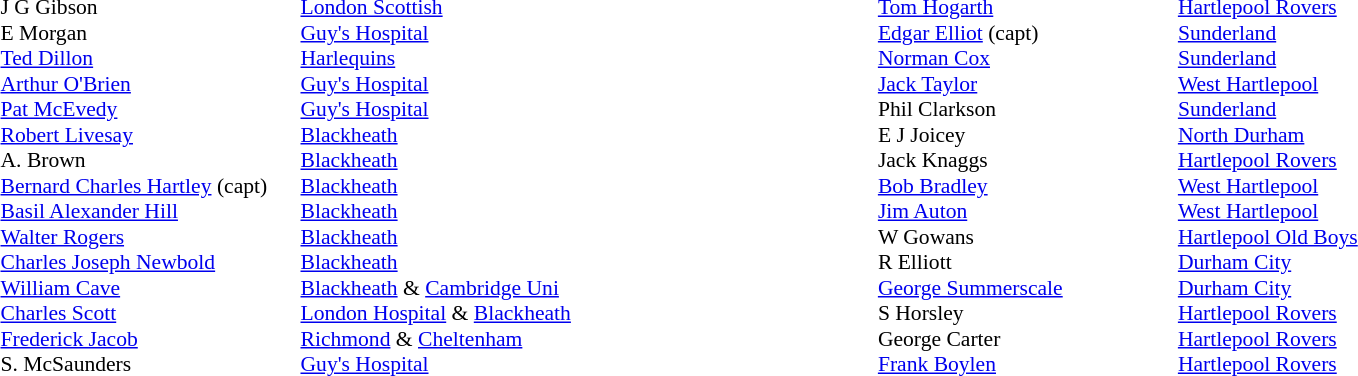<table width="80%">
<tr>
<td valign="top" width="50%"><br><table style="font-size: 90%" cellspacing="0" cellpadding="0">
<tr>
<th width="20"></th>
<th width="200"></th>
</tr>
<tr>
<td></td>
<td>J G Gibson</td>
<td><a href='#'>London Scottish</a></td>
</tr>
<tr>
<td></td>
<td>E Morgan</td>
<td><a href='#'>Guy's Hospital</a></td>
</tr>
<tr>
<td></td>
<td><a href='#'>Ted Dillon</a></td>
<td><a href='#'>Harlequins</a></td>
</tr>
<tr>
<td></td>
<td><a href='#'>Arthur O'Brien</a></td>
<td><a href='#'>Guy's Hospital</a></td>
</tr>
<tr>
<td></td>
<td><a href='#'>Pat McEvedy</a></td>
<td><a href='#'>Guy's Hospital</a></td>
</tr>
<tr>
<td></td>
<td><a href='#'>Robert Livesay</a></td>
<td><a href='#'>Blackheath</a></td>
</tr>
<tr>
<td></td>
<td>A. Brown</td>
<td><a href='#'>Blackheath</a></td>
</tr>
<tr>
<td></td>
<td><a href='#'>Bernard Charles Hartley</a> (capt)</td>
<td><a href='#'>Blackheath</a></td>
</tr>
<tr>
<td></td>
<td><a href='#'>Basil Alexander Hill</a></td>
<td><a href='#'>Blackheath</a></td>
</tr>
<tr>
<td></td>
<td><a href='#'>Walter Rogers</a></td>
<td><a href='#'>Blackheath</a></td>
</tr>
<tr>
<td></td>
<td><a href='#'>Charles Joseph Newbold</a></td>
<td><a href='#'>Blackheath</a></td>
</tr>
<tr>
<td></td>
<td><a href='#'>William Cave</a></td>
<td><a href='#'>Blackheath</a> & <a href='#'>Cambridge Uni</a></td>
</tr>
<tr>
<td></td>
<td><a href='#'>Charles Scott</a></td>
<td><a href='#'>London Hospital</a> & <a href='#'>Blackheath</a></td>
</tr>
<tr>
<td></td>
<td><a href='#'>Frederick Jacob</a></td>
<td><a href='#'>Richmond</a> & <a href='#'>Cheltenham</a></td>
</tr>
<tr>
<td></td>
<td>S. McSaunders</td>
<td><a href='#'>Guy's Hospital</a></td>
</tr>
<tr>
</tr>
</table>
</td>
<td valign="top" width="50%"><br><table style="font-size: 90%" cellspacing="0" cellpadding="0" align="center">
<tr>
<th width="20"></th>
<th width="200"></th>
</tr>
<tr>
<td></td>
<td><a href='#'>Tom Hogarth</a></td>
<td><a href='#'>Hartlepool Rovers</a></td>
</tr>
<tr>
<td></td>
<td><a href='#'>Edgar Elliot</a> (capt)</td>
<td><a href='#'>Sunderland</a></td>
</tr>
<tr>
<td></td>
<td><a href='#'>Norman Cox</a></td>
<td><a href='#'>Sunderland</a></td>
</tr>
<tr>
<td></td>
<td><a href='#'>Jack Taylor</a></td>
<td><a href='#'>West Hartlepool</a></td>
</tr>
<tr>
<td></td>
<td>Phil Clarkson</td>
<td><a href='#'>Sunderland</a></td>
</tr>
<tr>
<td></td>
<td>E J Joicey</td>
<td><a href='#'>North Durham</a></td>
</tr>
<tr>
<td></td>
<td>Jack Knaggs</td>
<td><a href='#'>Hartlepool Rovers</a></td>
</tr>
<tr>
<td></td>
<td><a href='#'>Bob Bradley</a></td>
<td><a href='#'>West Hartlepool</a></td>
</tr>
<tr>
<td></td>
<td><a href='#'>Jim Auton</a></td>
<td><a href='#'>West Hartlepool</a></td>
</tr>
<tr>
<td></td>
<td>W Gowans</td>
<td><a href='#'>Hartlepool Old Boys</a></td>
</tr>
<tr>
<td></td>
<td>R Elliott</td>
<td><a href='#'>Durham City</a></td>
</tr>
<tr>
<td></td>
<td><a href='#'>George Summerscale</a></td>
<td><a href='#'>Durham City</a></td>
</tr>
<tr>
<td></td>
<td>S Horsley</td>
<td><a href='#'>Hartlepool Rovers</a></td>
</tr>
<tr>
<td></td>
<td>George Carter</td>
<td><a href='#'>Hartlepool Rovers</a></td>
</tr>
<tr>
<td></td>
<td><a href='#'>Frank Boylen</a></td>
<td><a href='#'>Hartlepool Rovers</a></td>
</tr>
<tr>
</tr>
</table>
</td>
</tr>
</table>
